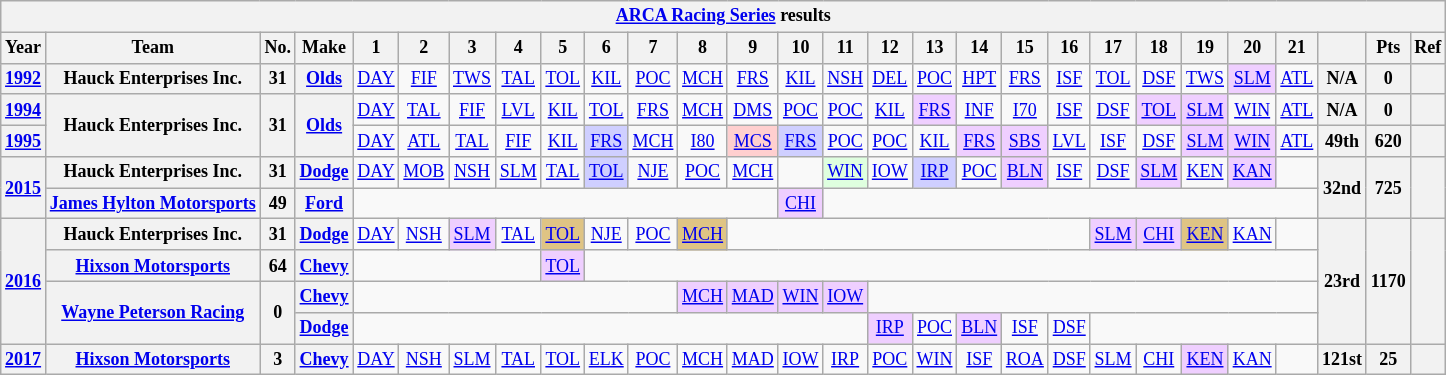<table class="wikitable" style="text-align:center; font-size:75%">
<tr>
<th colspan=48><a href='#'>ARCA Racing Series</a> results</th>
</tr>
<tr>
<th>Year</th>
<th>Team</th>
<th>No.</th>
<th>Make</th>
<th>1</th>
<th>2</th>
<th>3</th>
<th>4</th>
<th>5</th>
<th>6</th>
<th>7</th>
<th>8</th>
<th>9</th>
<th>10</th>
<th>11</th>
<th>12</th>
<th>13</th>
<th>14</th>
<th>15</th>
<th>16</th>
<th>17</th>
<th>18</th>
<th>19</th>
<th>20</th>
<th>21</th>
<th></th>
<th>Pts</th>
<th>Ref</th>
</tr>
<tr>
<th><a href='#'>1992</a></th>
<th>Hauck Enterprises Inc.</th>
<th>31</th>
<th><a href='#'>Olds</a></th>
<td><a href='#'>DAY</a></td>
<td><a href='#'>FIF</a></td>
<td><a href='#'>TWS</a></td>
<td><a href='#'>TAL</a></td>
<td><a href='#'>TOL</a></td>
<td><a href='#'>KIL</a></td>
<td><a href='#'>POC</a></td>
<td><a href='#'>MCH</a></td>
<td><a href='#'>FRS</a></td>
<td><a href='#'>KIL</a></td>
<td><a href='#'>NSH</a></td>
<td><a href='#'>DEL</a></td>
<td><a href='#'>POC</a></td>
<td><a href='#'>HPT</a></td>
<td><a href='#'>FRS</a></td>
<td><a href='#'>ISF</a></td>
<td><a href='#'>TOL</a></td>
<td><a href='#'>DSF</a></td>
<td><a href='#'>TWS</a></td>
<td style="background:#EFCFFF;"><a href='#'>SLM</a><br></td>
<td><a href='#'>ATL</a></td>
<th>N/A</th>
<th>0</th>
<th></th>
</tr>
<tr>
<th><a href='#'>1994</a></th>
<th rowspan=2>Hauck Enterprises Inc.</th>
<th rowspan=2>31</th>
<th rowspan=2><a href='#'>Olds</a></th>
<td><a href='#'>DAY</a></td>
<td><a href='#'>TAL</a></td>
<td><a href='#'>FIF</a></td>
<td><a href='#'>LVL</a></td>
<td><a href='#'>KIL</a></td>
<td><a href='#'>TOL</a></td>
<td><a href='#'>FRS</a></td>
<td><a href='#'>MCH</a></td>
<td><a href='#'>DMS</a></td>
<td><a href='#'>POC</a></td>
<td><a href='#'>POC</a></td>
<td><a href='#'>KIL</a></td>
<td style="background:#EFCFFF;"><a href='#'>FRS</a><br></td>
<td><a href='#'>INF</a></td>
<td><a href='#'>I70</a></td>
<td><a href='#'>ISF</a></td>
<td><a href='#'>DSF</a></td>
<td style="background:#EFCFFF;"><a href='#'>TOL</a><br></td>
<td style="background:#EFCFFF;"><a href='#'>SLM</a><br></td>
<td><a href='#'>WIN</a></td>
<td><a href='#'>ATL</a></td>
<th>N/A</th>
<th>0</th>
<th></th>
</tr>
<tr>
<th><a href='#'>1995</a></th>
<td><a href='#'>DAY</a></td>
<td><a href='#'>ATL</a></td>
<td><a href='#'>TAL</a></td>
<td><a href='#'>FIF</a></td>
<td><a href='#'>KIL</a></td>
<td style="background:#CFCFFF;"><a href='#'>FRS</a><br></td>
<td><a href='#'>MCH</a></td>
<td><a href='#'>I80</a></td>
<td style="background:#FFCFCF;"><a href='#'>MCS</a><br></td>
<td style="background:#CFCFFF;"><a href='#'>FRS</a><br></td>
<td><a href='#'>POC</a></td>
<td><a href='#'>POC</a></td>
<td><a href='#'>KIL</a></td>
<td style="background:#EFCFFF;"><a href='#'>FRS</a><br></td>
<td style="background:#EFCFFF;"><a href='#'>SBS</a><br></td>
<td><a href='#'>LVL</a></td>
<td><a href='#'>ISF</a></td>
<td><a href='#'>DSF</a></td>
<td style="background:#EFCFFF;"><a href='#'>SLM</a><br></td>
<td style="background:#EFCFFF;"><a href='#'>WIN</a><br></td>
<td><a href='#'>ATL</a></td>
<th>49th</th>
<th>620</th>
<th></th>
</tr>
<tr>
<th rowspan=2><a href='#'>2015</a></th>
<th>Hauck Enterprises Inc.</th>
<th>31</th>
<th><a href='#'>Dodge</a></th>
<td><a href='#'>DAY</a></td>
<td><a href='#'>MOB</a></td>
<td><a href='#'>NSH</a></td>
<td><a href='#'>SLM</a></td>
<td><a href='#'>TAL</a></td>
<td style="background:#CFCFFF;"><a href='#'>TOL</a><br></td>
<td><a href='#'>NJE</a></td>
<td><a href='#'>POC</a></td>
<td><a href='#'>MCH</a></td>
<td></td>
<td style="background:#DFFFDF;"><a href='#'>WIN</a><br></td>
<td><a href='#'>IOW</a></td>
<td style="background:#CFCFFF;"><a href='#'>IRP</a><br></td>
<td><a href='#'>POC</a></td>
<td style="background:#EFCFFF;"><a href='#'>BLN</a><br></td>
<td><a href='#'>ISF</a></td>
<td><a href='#'>DSF</a></td>
<td style="background:#EFCFFF;"><a href='#'>SLM</a><br></td>
<td><a href='#'>KEN</a></td>
<td style="background:#EFCFFF;"><a href='#'>KAN</a><br></td>
<td></td>
<th rowspan=2>32nd</th>
<th rowspan=2>725</th>
<th rowspan=2></th>
</tr>
<tr>
<th><a href='#'>James Hylton Motorsports</a></th>
<th>49</th>
<th><a href='#'>Ford</a></th>
<td colspan=9></td>
<td style="background:#EFCFFF;"><a href='#'>CHI</a><br></td>
<td colspan=11></td>
</tr>
<tr>
<th rowspan=4><a href='#'>2016</a></th>
<th>Hauck Enterprises Inc.</th>
<th>31</th>
<th><a href='#'>Dodge</a></th>
<td><a href='#'>DAY</a></td>
<td><a href='#'>NSH</a></td>
<td style="background:#EFCFFF;"><a href='#'>SLM</a><br></td>
<td><a href='#'>TAL</a></td>
<td style="background:#DFC484;"><a href='#'>TOL</a><br></td>
<td><a href='#'>NJE</a></td>
<td><a href='#'>POC</a></td>
<td style="background:#DFC484;"><a href='#'>MCH</a><br></td>
<td colspan=8></td>
<td style="background:#EFCFFF;"><a href='#'>SLM</a><br></td>
<td style="background:#EFCFFF;"><a href='#'>CHI</a><br></td>
<td style="background:#DFC484;"><a href='#'>KEN</a><br></td>
<td><a href='#'>KAN</a></td>
<td></td>
<th rowspan=4>23rd</th>
<th rowspan=4>1170</th>
<th rowspan=4></th>
</tr>
<tr>
<th><a href='#'>Hixson Motorsports</a></th>
<th>64</th>
<th><a href='#'>Chevy</a></th>
<td colspan=4></td>
<td style="background:#EFCFFF;"><a href='#'>TOL</a><br></td>
<td colspan=16></td>
</tr>
<tr>
<th rowspan=2><a href='#'>Wayne Peterson Racing</a></th>
<th rowspan=2>0</th>
<th><a href='#'>Chevy</a></th>
<td colspan=7></td>
<td style="background:#EFCFFF;"><a href='#'>MCH</a><br></td>
<td style="background:#EFCFFF;"><a href='#'>MAD</a><br></td>
<td style="background:#EFCFFF;"><a href='#'>WIN</a><br></td>
<td style="background:#EFCFFF;"><a href='#'>IOW</a><br></td>
<td colspan=10></td>
</tr>
<tr>
<th><a href='#'>Dodge</a></th>
<td colspan=11></td>
<td style="background:#EFCFFF;"><a href='#'>IRP</a><br></td>
<td><a href='#'>POC</a></td>
<td style="background:#EFCFFF;"><a href='#'>BLN</a><br></td>
<td><a href='#'>ISF</a></td>
<td><a href='#'>DSF</a></td>
<td colspan=5></td>
</tr>
<tr>
<th><a href='#'>2017</a></th>
<th><a href='#'>Hixson Motorsports</a></th>
<th>3</th>
<th><a href='#'>Chevy</a></th>
<td><a href='#'>DAY</a></td>
<td><a href='#'>NSH</a></td>
<td><a href='#'>SLM</a></td>
<td><a href='#'>TAL</a></td>
<td><a href='#'>TOL</a></td>
<td><a href='#'>ELK</a></td>
<td><a href='#'>POC</a></td>
<td><a href='#'>MCH</a></td>
<td><a href='#'>MAD</a></td>
<td><a href='#'>IOW</a></td>
<td><a href='#'>IRP</a></td>
<td><a href='#'>POC</a></td>
<td><a href='#'>WIN</a></td>
<td><a href='#'>ISF</a></td>
<td><a href='#'>ROA</a></td>
<td><a href='#'>DSF</a></td>
<td><a href='#'>SLM</a></td>
<td><a href='#'>CHI</a></td>
<td style="background:#EFCFFF;"><a href='#'>KEN</a><br></td>
<td><a href='#'>KAN</a></td>
<td></td>
<th>121st</th>
<th>25</th>
<th></th>
</tr>
</table>
